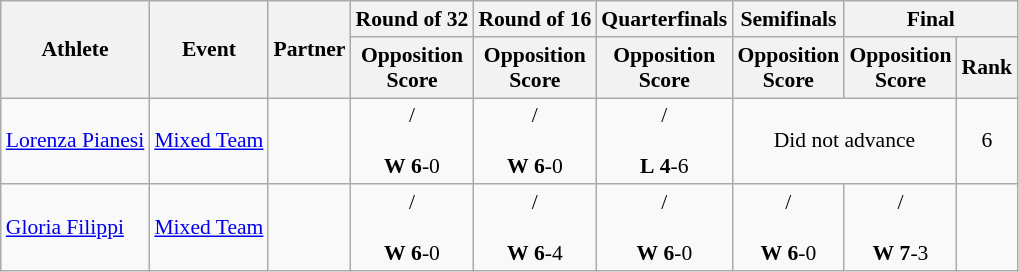<table class="wikitable" border="1" style="font-size:90%">
<tr>
<th rowspan=2>Athlete</th>
<th rowspan=2>Event</th>
<th rowspan=2>Partner</th>
<th>Round of 32</th>
<th>Round of 16</th>
<th>Quarterfinals</th>
<th>Semifinals</th>
<th colspan=2>Final</th>
</tr>
<tr>
<th>Opposition<br>Score</th>
<th>Opposition<br>Score</th>
<th>Opposition<br>Score</th>
<th>Opposition<br>Score</th>
<th>Opposition<br>Score</th>
<th>Rank</th>
</tr>
<tr>
<td><a href='#'>Lorenza Pianesi</a></td>
<td><a href='#'>Mixed Team</a></td>
<td></td>
<td align=center>/ <br>  <br> <strong>W</strong> <strong>6</strong>-0</td>
<td align=center>/ <br>  <br> <strong>W</strong> <strong>6</strong>-0</td>
<td align=center>/ <br>  <br> <strong>L</strong> <strong>4</strong>-6</td>
<td colspan=2 align=center>Did not advance</td>
<td align=center>6</td>
</tr>
<tr>
<td><a href='#'>Gloria Filippi</a></td>
<td><a href='#'>Mixed Team</a></td>
<td></td>
<td align=center>/ <br>  <br> <strong>W</strong> <strong>6</strong>-0</td>
<td align=center>/ <br>  <br> <strong>W</strong> <strong>6</strong>-4</td>
<td align=center>/ <br>  <br> <strong>W</strong> <strong>6</strong>-0</td>
<td align=center>/ <br>  <br> <strong>W</strong> <strong>6</strong>-0</td>
<td align=center>/ <br>  <br> <strong>W</strong> <strong>7</strong>-3</td>
<td align=center></td>
</tr>
</table>
